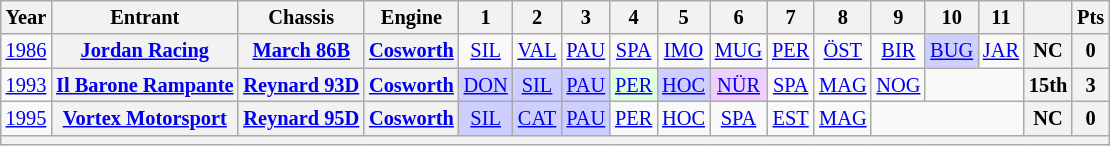<table class="wikitable" style="text-align:center; font-size:85%">
<tr>
<th>Year</th>
<th>Entrant</th>
<th>Chassis</th>
<th>Engine</th>
<th>1</th>
<th>2</th>
<th>3</th>
<th>4</th>
<th>5</th>
<th>6</th>
<th>7</th>
<th>8</th>
<th>9</th>
<th>10</th>
<th>11</th>
<th></th>
<th>Pts</th>
</tr>
<tr>
<td><a href='#'>1986</a></td>
<th nowrap><a href='#'>Jordan Racing</a></th>
<th nowrap><a href='#'>March 86B</a></th>
<th><a href='#'>Cosworth</a></th>
<td><a href='#'>SIL</a></td>
<td><a href='#'>VAL</a></td>
<td><a href='#'>PAU</a></td>
<td><a href='#'>SPA</a></td>
<td><a href='#'>IMO</a></td>
<td><a href='#'>MUG</a></td>
<td><a href='#'>PER</a></td>
<td><a href='#'>ÖST</a></td>
<td><a href='#'>BIR</a></td>
<td style="background: #CFCFFF"><a href='#'>BUG</a><br></td>
<td><a href='#'>JAR</a></td>
<th>NC</th>
<th>0</th>
</tr>
<tr>
<td><a href='#'>1993</a></td>
<th nowrap><a href='#'>Il Barone Rampante</a></th>
<th nowrap><a href='#'>Reynard 93D</a></th>
<th><a href='#'>Cosworth</a></th>
<td style="background: #CFCFFF"><a href='#'>DON</a><br></td>
<td style="background: #CFCFFF"><a href='#'>SIL</a><br></td>
<td style="background: #CFCFFF"><a href='#'>PAU</a><br></td>
<td style="background: #DFFFDF"><a href='#'>PER</a><br></td>
<td style="background: #CFCFFF"><a href='#'>HOC</a><br></td>
<td style="background: #EFCFFF"><a href='#'>NÜR</a><br></td>
<td><a href='#'>SPA</a></td>
<td><a href='#'>MAG</a></td>
<td><a href='#'>NOG</a></td>
<td colspan=2></td>
<th>15th</th>
<th>3</th>
</tr>
<tr>
<td><a href='#'>1995</a></td>
<th nowrap><a href='#'>Vortex Motorsport</a></th>
<th nowrap><a href='#'>Reynard 95D</a></th>
<th><a href='#'>Cosworth</a></th>
<td style="background: #CFCFFF"><a href='#'>SIL</a><br></td>
<td style="background: #CFCFFF"><a href='#'>CAT</a><br></td>
<td style="background: #CFCFFF"><a href='#'>PAU</a><br></td>
<td><a href='#'>PER</a></td>
<td><a href='#'>HOC</a></td>
<td><a href='#'>SPA</a></td>
<td><a href='#'>EST</a></td>
<td><a href='#'>MAG</a></td>
<td colspan=3></td>
<th>NC</th>
<th>0</th>
</tr>
<tr>
<th colspan="17"></th>
</tr>
</table>
